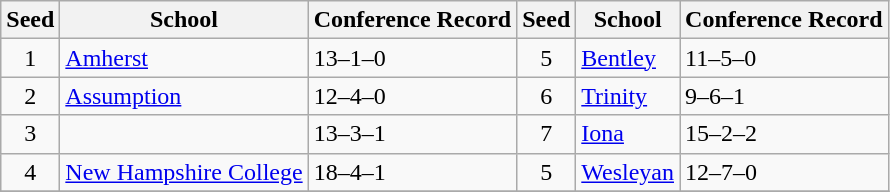<table class="wikitable">
<tr>
<th>Seed</th>
<th>School</th>
<th>Conference Record</th>
<th>Seed</th>
<th>School</th>
<th>Conference Record</th>
</tr>
<tr>
<td align=center>1</td>
<td><a href='#'>Amherst</a></td>
<td>13–1–0</td>
<td align=center>5</td>
<td><a href='#'>Bentley</a></td>
<td>11–5–0</td>
</tr>
<tr>
<td align=center>2</td>
<td><a href='#'>Assumption</a></td>
<td>12–4–0</td>
<td align=center>6</td>
<td><a href='#'>Trinity</a></td>
<td>9–6–1</td>
</tr>
<tr>
<td align=center>3</td>
<td><a href='#'></a></td>
<td>13–3–1</td>
<td align=center>7</td>
<td><a href='#'>Iona</a></td>
<td>15–2–2</td>
</tr>
<tr>
<td align=center>4</td>
<td><a href='#'>New Hampshire College</a></td>
<td>18–4–1</td>
<td align=center>5</td>
<td><a href='#'>Wesleyan</a></td>
<td>12–7–0</td>
</tr>
<tr>
</tr>
</table>
